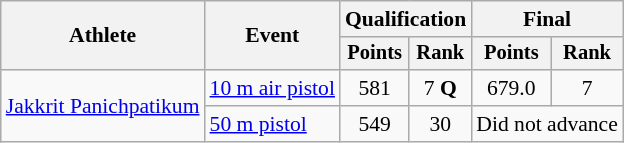<table class="wikitable" style="font-size:90%">
<tr>
<th rowspan="2">Athlete</th>
<th rowspan="2">Event</th>
<th colspan=2>Qualification</th>
<th colspan=2>Final</th>
</tr>
<tr style="font-size:95%">
<th>Points</th>
<th>Rank</th>
<th>Points</th>
<th>Rank</th>
</tr>
<tr align=center>
<td align=left rowspan=2><a href='#'>Jakkrit Panichpatikum</a></td>
<td align=left><a href='#'>10 m air pistol</a></td>
<td>581</td>
<td>7 <strong>Q</strong></td>
<td>679.0</td>
<td>7</td>
</tr>
<tr align=center>
<td align=left><a href='#'>50 m pistol</a></td>
<td>549</td>
<td>30</td>
<td colspan=2>Did not advance</td>
</tr>
</table>
